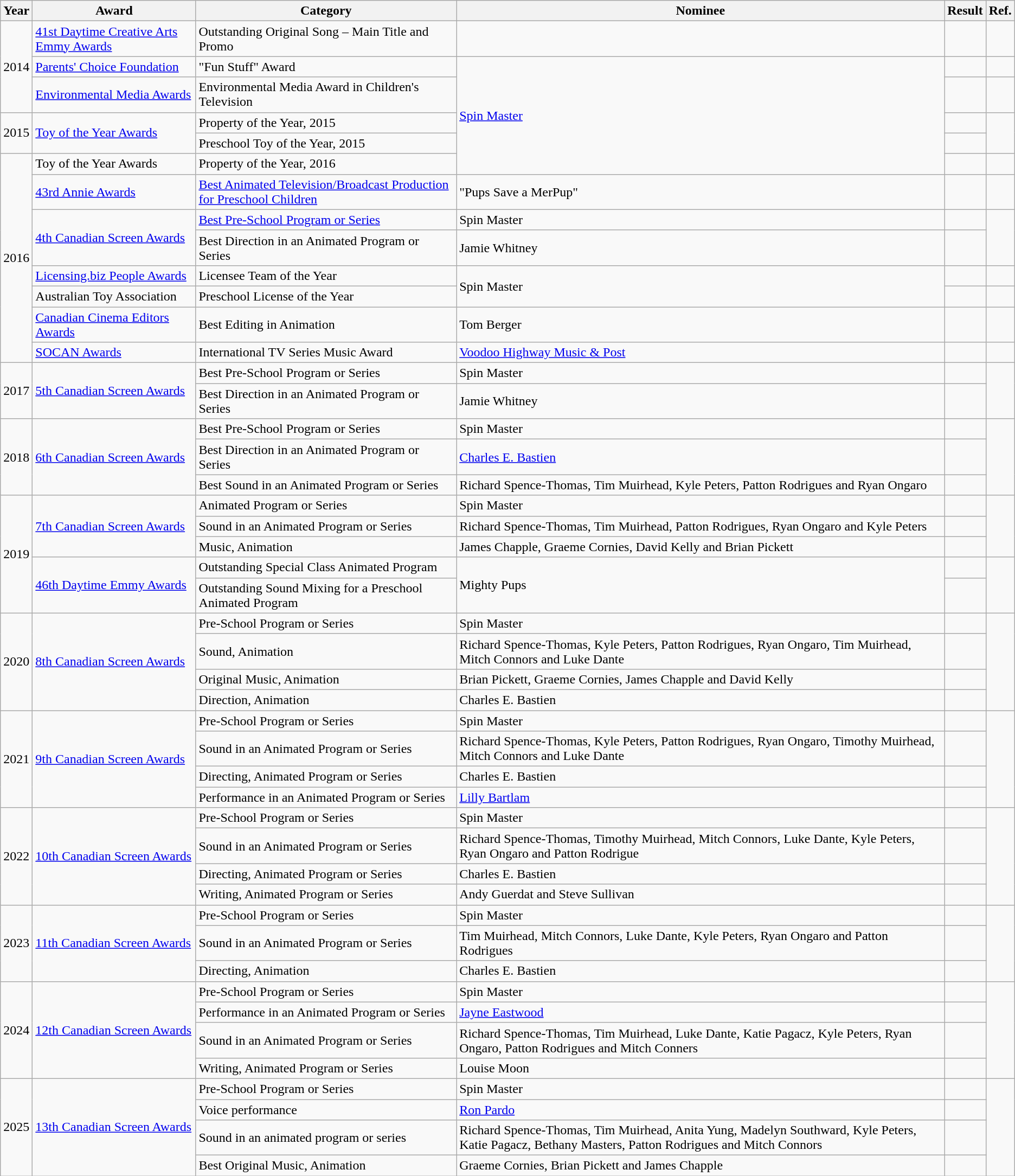<table class="wikitable sortable">
<tr>
<th>Year</th>
<th>Award</th>
<th>Category</th>
<th>Nominee</th>
<th>Result</th>
<th>Ref.</th>
</tr>
<tr>
<td rowspan="3">2014</td>
<td><a href='#'>41st Daytime Creative Arts Emmy Awards</a></td>
<td>Outstanding Original Song – Main Title and Promo</td>
<td></td>
<td></td>
<td style="text-align:center;"></td>
</tr>
<tr>
<td><a href='#'>Parents' Choice Foundation</a></td>
<td>"Fun Stuff" Award</td>
<td rowspan="5"><a href='#'>Spin Master</a></td>
<td></td>
<td style="text-align:center;"></td>
</tr>
<tr>
<td><a href='#'>Environmental Media Awards</a></td>
<td>Environmental Media Award in Children's Television</td>
<td></td>
<td style="text-align:center;"></td>
</tr>
<tr>
<td rowspan="2">2015</td>
<td rowspan="2"><a href='#'>Toy of the Year Awards</a></td>
<td>Property of the Year, 2015</td>
<td></td>
<td rowspan="2" style="text-align:center;"></td>
</tr>
<tr>
<td>Preschool Toy of the Year, 2015</td>
<td></td>
</tr>
<tr>
<td rowspan="8">2016</td>
<td>Toy of the Year Awards</td>
<td>Property of the Year, 2016</td>
<td></td>
<td style="text-align:center;"></td>
</tr>
<tr>
<td><a href='#'>43rd Annie Awards</a></td>
<td><a href='#'>Best Animated Television/Broadcast Production for Preschool Children</a></td>
<td>"Pups Save a MerPup"</td>
<td></td>
<td style="text-align:center;"></td>
</tr>
<tr>
<td rowspan="2"><a href='#'>4th Canadian Screen Awards</a></td>
<td><a href='#'>Best Pre-School Program or Series</a></td>
<td>Spin Master</td>
<td></td>
<td rowspan="2" style="text-align:center;"></td>
</tr>
<tr>
<td>Best Direction in an Animated Program or Series</td>
<td>Jamie Whitney </td>
<td></td>
</tr>
<tr>
<td><a href='#'>Licensing.biz People Awards</a></td>
<td>Licensee Team of the Year</td>
<td rowspan="2">Spin Master</td>
<td></td>
<td style="text-align:center;"></td>
</tr>
<tr>
<td>Australian Toy Association</td>
<td>Preschool License of the Year</td>
<td></td>
<td style="text-align:center;"></td>
</tr>
<tr>
<td><a href='#'>Canadian Cinema Editors Awards</a></td>
<td>Best Editing in Animation</td>
<td>Tom Berger </td>
<td></td>
<td style="text-align:center;"></td>
</tr>
<tr>
<td><a href='#'>SOCAN Awards</a></td>
<td>International TV Series Music Award</td>
<td><a href='#'>Voodoo Highway Music & Post</a></td>
<td></td>
<td style="text-align:center;"></td>
</tr>
<tr>
<td rowspan="2">2017</td>
<td rowspan="2"><a href='#'>5th Canadian Screen Awards</a></td>
<td>Best Pre-School Program or Series</td>
<td>Spin Master</td>
<td></td>
<td rowspan="2" style="text-align:center;"></td>
</tr>
<tr>
<td>Best Direction in an Animated Program or Series</td>
<td>Jamie Whitney </td>
<td></td>
</tr>
<tr>
<td rowspan="3">2018</td>
<td rowspan="3"><a href='#'>6th Canadian Screen Awards</a></td>
<td>Best Pre-School Program or Series</td>
<td>Spin Master</td>
<td></td>
<td rowspan="3" style="text-align:center;"></td>
</tr>
<tr>
<td>Best Direction in an Animated Program or Series</td>
<td><a href='#'>Charles E. Bastien</a> </td>
<td></td>
</tr>
<tr>
<td>Best Sound in an Animated Program or Series</td>
<td>Richard Spence-Thomas, Tim Muirhead, Kyle Peters, Patton Rodrigues and Ryan Ongaro </td>
<td></td>
</tr>
<tr>
<td rowspan="5">2019</td>
<td rowspan="3"><a href='#'>7th Canadian Screen Awards</a></td>
<td>Animated Program or Series</td>
<td>Spin Master</td>
<td></td>
<td rowspan="3" style="text-align:center;"></td>
</tr>
<tr>
<td>Sound in an Animated Program or Series</td>
<td>Richard Spence-Thomas, Tim Muirhead, Patton Rodrigues, Ryan Ongaro and Kyle Peters </td>
<td></td>
</tr>
<tr>
<td>Music, Animation</td>
<td>James Chapple, Graeme Cornies, David Kelly and Brian Pickett </td>
<td></td>
</tr>
<tr>
<td rowspan="2"><a href='#'>46th Daytime Emmy Awards</a></td>
<td>Outstanding Special Class Animated Program</td>
<td rowspan="2">Mighty Pups</td>
<td></td>
<td rowspan="2" style="text-align:center;"></td>
</tr>
<tr>
<td>Outstanding Sound Mixing for a Preschool Animated Program</td>
<td></td>
</tr>
<tr>
<td rowspan="4">2020</td>
<td rowspan="4"><a href='#'>8th Canadian Screen Awards</a></td>
<td>Pre-School Program or Series</td>
<td>Spin Master</td>
<td></td>
<td rowspan="4" style="text-align:center;"></td>
</tr>
<tr>
<td>Sound, Animation</td>
<td>Richard Spence-Thomas, Kyle Peters, Patton Rodrigues, Ryan Ongaro, Tim Muirhead, Mitch Connors and Luke Dante </td>
<td></td>
</tr>
<tr>
<td>Original Music, Animation</td>
<td>Brian Pickett, Graeme Cornies, James Chapple and David Kelly </td>
<td></td>
</tr>
<tr>
<td>Direction, Animation</td>
<td>Charles E. Bastien </td>
<td></td>
</tr>
<tr>
<td rowspan="4">2021</td>
<td rowspan="4"><a href='#'>9th Canadian Screen Awards</a></td>
<td>Pre-School Program or Series</td>
<td>Spin Master</td>
<td></td>
<td rowspan="4" style="text-align:center;"></td>
</tr>
<tr>
<td>Sound in an Animated Program or Series</td>
<td>Richard Spence-Thomas, Kyle Peters, Patton Rodrigues, Ryan Ongaro, Timothy Muirhead, Mitch Connors and Luke Dante </td>
<td></td>
</tr>
<tr>
<td>Directing, Animated Program or Series</td>
<td>Charles E. Bastien </td>
<td></td>
</tr>
<tr>
<td>Performance in an Animated Program or Series</td>
<td><a href='#'>Lilly Bartlam</a></td>
<td></td>
</tr>
<tr>
<td rowspan="4">2022</td>
<td rowspan="4"><a href='#'>10th Canadian Screen Awards</a></td>
<td>Pre-School Program or Series</td>
<td>Spin Master</td>
<td></td>
<td rowspan="4" style="text-align:center;"></td>
</tr>
<tr>
<td>Sound in an Animated Program or Series</td>
<td>Richard Spence-Thomas, Timothy Muirhead, Mitch Connors, Luke Dante, Kyle Peters, Ryan Ongaro and Patton Rodrigue </td>
<td></td>
</tr>
<tr>
<td>Directing, Animated Program or Series</td>
<td>Charles E. Bastien </td>
<td></td>
</tr>
<tr>
<td>Writing, Animated Program or Series</td>
<td>Andy Guerdat and Steve Sullivan </td>
<td></td>
</tr>
<tr>
<td rowspan="3">2023</td>
<td rowspan="3"><a href='#'>11th Canadian Screen Awards</a></td>
<td>Pre-School Program or Series</td>
<td>Spin Master</td>
<td></td>
<td rowspan="3" style="text-align:center;"></td>
</tr>
<tr>
<td>Sound in an Animated Program or Series</td>
<td>Tim Muirhead, Mitch Connors, Luke Dante, Kyle Peters, Ryan Ongaro and Patton Rodrigues </td>
<td></td>
</tr>
<tr>
<td>Directing, Animation</td>
<td>Charles E. Bastien </td>
<td></td>
</tr>
<tr>
<td rowspan="4">2024</td>
<td rowspan="4"><a href='#'>12th Canadian Screen Awards</a></td>
<td>Pre-School Program or Series</td>
<td>Spin Master</td>
<td></td>
<td rowspan="4" style="text-align:center;"></td>
</tr>
<tr>
<td>Performance in an Animated Program or Series</td>
<td><a href='#'>Jayne Eastwood</a></td>
<td></td>
</tr>
<tr>
<td>Sound in an Animated Program or Series</td>
<td>Richard Spence-Thomas, Tim Muirhead, Luke Dante, Katie Pagacz, Kyle Peters, Ryan Ongaro, Patton Rodrigues and Mitch Conners </td>
<td></td>
</tr>
<tr>
<td>Writing, Animated Program or Series</td>
<td>Louise Moon </td>
<td></td>
</tr>
<tr>
<td rowspan="4">2025</td>
<td rowspan="4"><a href='#'>13th Canadian Screen Awards</a></td>
<td>Pre-School Program or Series</td>
<td>Spin Master</td>
<td></td>
<td rowspan="4" style="text-align:center;"></td>
</tr>
<tr>
<td>Voice performance</td>
<td><a href='#'>Ron Pardo</a></td>
<td></td>
</tr>
<tr>
<td>Sound in an animated program or series</td>
<td>Richard Spence-Thomas, Tim Muirhead, Anita Yung, Madelyn Southward, Kyle Peters, Katie Pagacz, Bethany Masters, Patton Rodrigues and Mitch Connors </td>
<td></td>
</tr>
<tr>
<td>Best Original Music, Animation</td>
<td>Graeme Cornies, Brian Pickett and James Chapple </td>
<td></td>
</tr>
</table>
